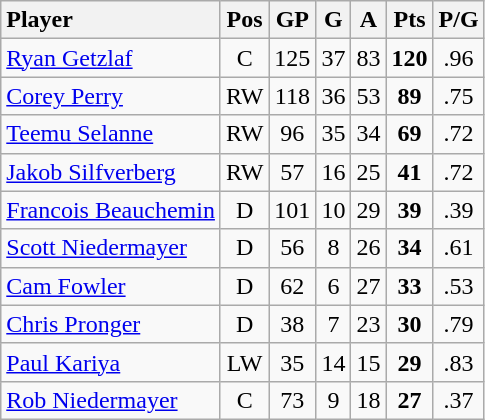<table class="wikitable" style="text-align:center; float:left; margin-right:1em;">
<tr>
<th style="text-align:left;">Player</th>
<th>Pos</th>
<th>GP</th>
<th>G</th>
<th>A</th>
<th>Pts</th>
<th>P/G</th>
</tr>
<tr>
<td style="text-align:left;"><a href='#'>Ryan Getzlaf</a></td>
<td>C</td>
<td>125</td>
<td>37</td>
<td>83</td>
<td><strong>120</strong></td>
<td>.96</td>
</tr>
<tr>
<td style="text-align:left;"><a href='#'>Corey Perry</a></td>
<td>RW</td>
<td>118</td>
<td>36</td>
<td>53</td>
<td><strong>89</strong></td>
<td>.75</td>
</tr>
<tr>
<td style="text-align:left;"><a href='#'>Teemu Selanne</a></td>
<td>RW</td>
<td>96</td>
<td>35</td>
<td>34</td>
<td><strong>69</strong></td>
<td>.72</td>
</tr>
<tr>
<td style="text-align:left;"><a href='#'>Jakob Silfverberg</a></td>
<td>RW</td>
<td>57</td>
<td>16</td>
<td>25</td>
<td><strong>41</strong></td>
<td>.72</td>
</tr>
<tr>
<td style="text-align:left;"><a href='#'>Francois Beauchemin</a></td>
<td>D</td>
<td>101</td>
<td>10</td>
<td>29</td>
<td><strong>39</strong></td>
<td>.39</td>
</tr>
<tr>
<td style="text-align:left;"><a href='#'>Scott Niedermayer</a></td>
<td>D</td>
<td>56</td>
<td>8</td>
<td>26</td>
<td><strong>34</strong></td>
<td>.61</td>
</tr>
<tr>
<td style="text-align:left;"><a href='#'>Cam Fowler</a></td>
<td>D</td>
<td>62</td>
<td>6</td>
<td>27</td>
<td><strong>33</strong></td>
<td>.53</td>
</tr>
<tr>
<td style="text-align:left;"><a href='#'>Chris Pronger</a></td>
<td>D</td>
<td>38</td>
<td>7</td>
<td>23</td>
<td><strong>30</strong></td>
<td>.79</td>
</tr>
<tr>
<td style="text-align:left;"><a href='#'>Paul Kariya</a></td>
<td>LW</td>
<td>35</td>
<td>14</td>
<td>15</td>
<td><strong>29</strong></td>
<td>.83</td>
</tr>
<tr>
<td style="text-align:left;"><a href='#'>Rob Niedermayer</a></td>
<td>C</td>
<td>73</td>
<td>9</td>
<td>18</td>
<td><strong>27</strong></td>
<td>.37</td>
</tr>
</table>
